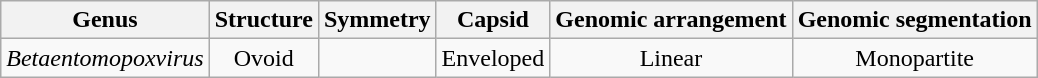<table class="wikitable sortable" style="text-align:center">
<tr>
<th>Genus</th>
<th>Structure</th>
<th>Symmetry</th>
<th>Capsid</th>
<th>Genomic arrangement</th>
<th>Genomic segmentation</th>
</tr>
<tr>
<td><em>Betaentomopoxvirus</em></td>
<td>Ovoid</td>
<td></td>
<td>Enveloped</td>
<td>Linear</td>
<td>Monopartite</td>
</tr>
</table>
